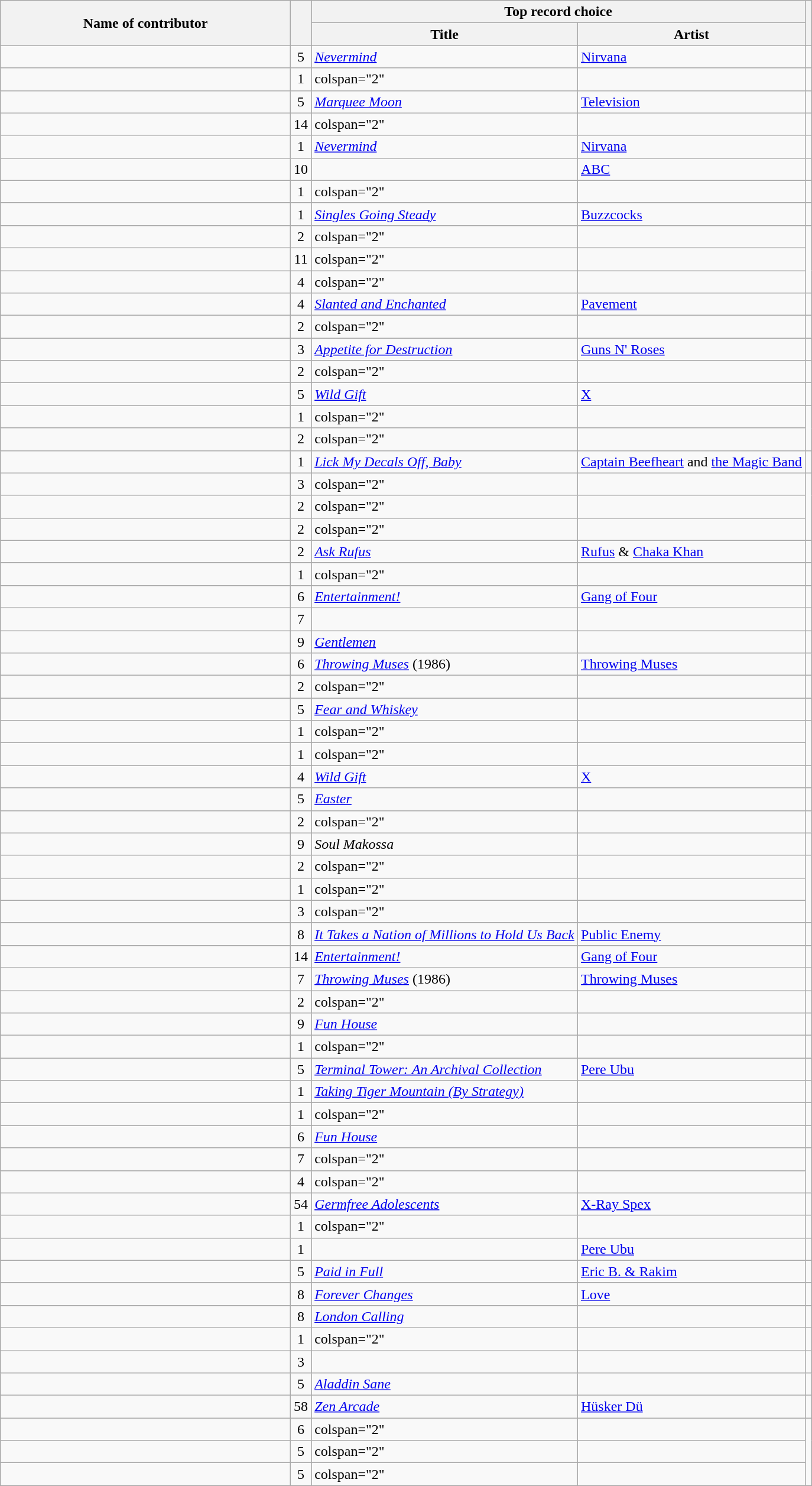<table class="wikitable sortable mw-collapsible" style="border-spacing: 0; margin: 1em auto;">
<tr>
<th scope="col" rowspan="2" style="width:20em;">Name of contributor</th>
<th scope="col" rowspan="2"></th>
<th scope="col" class="unsortable" colspan="2">Top record choice</th>
<th scope="col" class="unsortable" rowspan="2"></th>
</tr>
<tr>
<th scope="col">Title</th>
<th scope="col">Artist</th>
</tr>
<tr>
<td></td>
<td align="center">5</td>
<td><em><a href='#'>Nevermind</a></em></td>
<td><a href='#'>Nirvana</a></td>
<td align="center"></td>
</tr>
<tr>
<td></td>
<td align="center">1</td>
<td>colspan="2" </td>
<td align="center"></td>
</tr>
<tr>
<td></td>
<td align="center">5</td>
<td><em><a href='#'>Marquee Moon</a></em></td>
<td><a href='#'>Television</a></td>
<td align="center"></td>
</tr>
<tr>
<td></td>
<td align="center">14</td>
<td>colspan="2" </td>
<td align="center"></td>
</tr>
<tr>
<td></td>
<td align="center">1</td>
<td><em><a href='#'>Nevermind</a></em></td>
<td><a href='#'>Nirvana</a></td>
<td align="center"></td>
</tr>
<tr>
<td></td>
<td align="center">10</td>
<td><em></em></td>
<td><a href='#'>ABC</a></td>
<td align="center"></td>
</tr>
<tr>
<td></td>
<td align="center">1</td>
<td>colspan="2" </td>
<td align="center"></td>
</tr>
<tr>
<td></td>
<td align="center">1</td>
<td><em><a href='#'>Singles Going Steady</a></em></td>
<td><a href='#'>Buzzcocks</a></td>
<td align="center"></td>
</tr>
<tr>
<td></td>
<td align="center">2</td>
<td>colspan="2" </td>
<td align="center"></td>
</tr>
<tr>
<td></td>
<td align="center">11</td>
<td>colspan="2" </td>
<td align="center"></td>
</tr>
<tr>
<td></td>
<td align="center">4</td>
<td>colspan="2" </td>
<td align="center"></td>
</tr>
<tr>
<td></td>
<td align="center">4</td>
<td><em><a href='#'>Slanted and Enchanted</a></em></td>
<td><a href='#'>Pavement</a></td>
<td align="center"></td>
</tr>
<tr>
<td></td>
<td align="center">2</td>
<td>colspan="2" </td>
<td align="center"></td>
</tr>
<tr>
<td></td>
<td align="center">3</td>
<td><em><a href='#'>Appetite for Destruction</a></em></td>
<td><a href='#'>Guns N' Roses</a></td>
<td align="center"></td>
</tr>
<tr>
<td></td>
<td align="center">2</td>
<td>colspan="2" </td>
<td align="center"></td>
</tr>
<tr>
<td></td>
<td align="center">5</td>
<td><em><a href='#'>Wild Gift</a></em></td>
<td><a href='#'>X</a></td>
<td align="center"></td>
</tr>
<tr>
<td></td>
<td align="center">1</td>
<td>colspan="2" </td>
<td align="center"></td>
</tr>
<tr>
<td></td>
<td align="center">2</td>
<td>colspan="2" </td>
<td align="center"></td>
</tr>
<tr>
<td></td>
<td align="center">1</td>
<td><em><a href='#'>Lick My Decals Off, Baby</a></em></td>
<td><a href='#'>Captain Beefheart</a> and <a href='#'>the Magic Band</a></td>
<td align="center"></td>
</tr>
<tr>
<td></td>
<td align="center">3</td>
<td>colspan="2" </td>
<td align="center"></td>
</tr>
<tr>
<td></td>
<td align="center">2</td>
<td>colspan="2" </td>
<td align="center"></td>
</tr>
<tr>
<td></td>
<td align="center">2</td>
<td>colspan="2" </td>
<td align="center"></td>
</tr>
<tr>
<td></td>
<td align="center">2</td>
<td><em><a href='#'>Ask Rufus</a></em></td>
<td><a href='#'>Rufus</a> & <a href='#'>Chaka Khan</a></td>
<td align="center"></td>
</tr>
<tr>
<td></td>
<td align="center">1</td>
<td>colspan="2" </td>
<td align="center"></td>
</tr>
<tr>
<td></td>
<td align="center">6</td>
<td><em><a href='#'>Entertainment!</a></em></td>
<td><a href='#'>Gang of Four</a></td>
<td align="center"></td>
</tr>
<tr>
<td></td>
<td align="center">7</td>
<td><em></em></td>
<td></td>
<td align="center"></td>
</tr>
<tr>
<td></td>
<td align="center">9</td>
<td><em><a href='#'>Gentlemen</a></em></td>
<td></td>
<td align="center"></td>
</tr>
<tr>
<td></td>
<td align="center">6</td>
<td><em><a href='#'>Throwing Muses</a></em> (1986)</td>
<td><a href='#'>Throwing Muses</a></td>
<td align="center"></td>
</tr>
<tr>
<td></td>
<td align="center">2</td>
<td>colspan="2" </td>
<td align="center"></td>
</tr>
<tr>
<td></td>
<td align="center">5</td>
<td><em><a href='#'>Fear and Whiskey</a></em></td>
<td></td>
<td align="center"></td>
</tr>
<tr>
<td></td>
<td align="center">1</td>
<td>colspan="2" </td>
<td align="center"></td>
</tr>
<tr>
<td></td>
<td align="center">1</td>
<td>colspan="2" </td>
<td align="center"></td>
</tr>
<tr>
<td></td>
<td align="center">4</td>
<td><em><a href='#'>Wild Gift</a></em></td>
<td><a href='#'>X</a></td>
<td align="center"></td>
</tr>
<tr>
<td></td>
<td align="center">5</td>
<td><em><a href='#'>Easter</a></em></td>
<td></td>
<td align="center"></td>
</tr>
<tr>
<td></td>
<td align="center">2</td>
<td>colspan="2" </td>
<td align="center"></td>
</tr>
<tr>
<td></td>
<td align="center">9</td>
<td><em>Soul Makossa</em></td>
<td></td>
<td align="center"></td>
</tr>
<tr>
<td></td>
<td align="center">2</td>
<td>colspan="2" </td>
<td align="center"></td>
</tr>
<tr>
<td></td>
<td align="center">1</td>
<td>colspan="2" </td>
<td align="center"></td>
</tr>
<tr>
<td></td>
<td align="center">3</td>
<td>colspan="2" </td>
<td align="center"></td>
</tr>
<tr>
<td></td>
<td align="center">8</td>
<td><em><a href='#'>It Takes a Nation of Millions to Hold Us Back</a></em></td>
<td><a href='#'>Public Enemy</a></td>
<td align="center"></td>
</tr>
<tr>
<td></td>
<td align="center">14</td>
<td><em><a href='#'>Entertainment!</a></em></td>
<td><a href='#'>Gang of Four</a></td>
<td align="center"></td>
</tr>
<tr>
<td></td>
<td align="center">7</td>
<td><em><a href='#'>Throwing Muses</a></em> (1986)</td>
<td><a href='#'>Throwing Muses</a></td>
<td align="center"></td>
</tr>
<tr>
<td></td>
<td align="center">2</td>
<td>colspan="2" </td>
<td align="center"></td>
</tr>
<tr>
<td></td>
<td align="center">9</td>
<td><em><a href='#'>Fun House</a></em></td>
<td></td>
<td align="center"></td>
</tr>
<tr>
<td></td>
<td align="center">1</td>
<td>colspan="2" </td>
<td align="center"></td>
</tr>
<tr>
<td></td>
<td align="center">5</td>
<td><em><a href='#'>Terminal Tower: An Archival Collection</a></em></td>
<td><a href='#'>Pere Ubu</a></td>
<td align="center"></td>
</tr>
<tr>
<td></td>
<td align="center">1</td>
<td><em><a href='#'>Taking Tiger Mountain (By Strategy)</a></em></td>
<td></td>
<td align="center"></td>
</tr>
<tr>
<td></td>
<td align="center">1</td>
<td>colspan="2" </td>
<td align="center"></td>
</tr>
<tr>
<td></td>
<td align="center">6</td>
<td><em><a href='#'>Fun House</a></em></td>
<td></td>
<td align="center"></td>
</tr>
<tr>
<td></td>
<td align="center">7</td>
<td>colspan="2" </td>
<td align="center"></td>
</tr>
<tr>
<td></td>
<td align="center">4</td>
<td>colspan="2" </td>
<td align="center"></td>
</tr>
<tr>
<td></td>
<td align="center">54</td>
<td><em><a href='#'>Germfree Adolescents</a></em></td>
<td><a href='#'>X-Ray Spex</a></td>
<td align="center"></td>
</tr>
<tr>
<td></td>
<td align="center">1</td>
<td>colspan="2" </td>
<td align="center"></td>
</tr>
<tr>
<td></td>
<td align="center">1</td>
<td><em></em></td>
<td><a href='#'>Pere Ubu</a></td>
<td align="center"></td>
</tr>
<tr>
<td></td>
<td align="center">5</td>
<td><em><a href='#'>Paid in Full</a></em></td>
<td><a href='#'>Eric B. & Rakim</a></td>
<td align="center"></td>
</tr>
<tr>
<td></td>
<td align="center">8</td>
<td><em><a href='#'>Forever Changes</a></em></td>
<td><a href='#'>Love</a></td>
<td align="center"></td>
</tr>
<tr>
<td></td>
<td align="center">8</td>
<td><em><a href='#'>London Calling</a></em></td>
<td></td>
<td align="center"></td>
</tr>
<tr>
<td></td>
<td align="center">1</td>
<td>colspan="2" </td>
<td align="center"></td>
</tr>
<tr>
<td></td>
<td align="center">3</td>
<td><em></em></td>
<td></td>
<td align="center"></td>
</tr>
<tr>
<td></td>
<td align="center">5</td>
<td><em><a href='#'>Aladdin Sane</a></em></td>
<td></td>
<td align="center"></td>
</tr>
<tr>
<td></td>
<td align="center">58</td>
<td><em><a href='#'>Zen Arcade</a></em></td>
<td><a href='#'>Hüsker Dü</a></td>
<td align="center"></td>
</tr>
<tr>
<td></td>
<td align="center">6</td>
<td>colspan="2" </td>
<td align="center"></td>
</tr>
<tr>
<td></td>
<td align="center">5</td>
<td>colspan="2" </td>
<td align="center"></td>
</tr>
<tr>
<td></td>
<td align="center">5</td>
<td>colspan="2" </td>
<td align="center"></td>
</tr>
</table>
